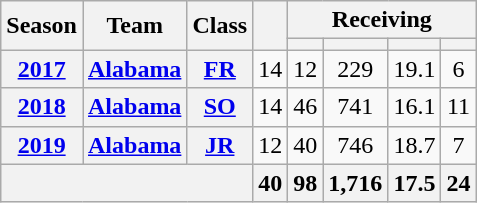<table class="wikitable" style="text-align:center;">
<tr>
<th rowspan="2">Season</th>
<th rowspan="2">Team</th>
<th rowspan="2">Class</th>
<th rowspan="2"></th>
<th colspan="4">Receiving</th>
</tr>
<tr>
<th></th>
<th></th>
<th></th>
<th></th>
</tr>
<tr>
<th><a href='#'>2017</a></th>
<th><a href='#'>Alabama</a></th>
<th><a href='#'>FR</a></th>
<td>14</td>
<td>12</td>
<td>229</td>
<td>19.1</td>
<td>6</td>
</tr>
<tr>
<th><a href='#'>2018</a></th>
<th><a href='#'>Alabama</a></th>
<th><a href='#'>SO</a></th>
<td>14</td>
<td>46</td>
<td>741</td>
<td>16.1</td>
<td>11</td>
</tr>
<tr>
<th><a href='#'>2019</a></th>
<th><a href='#'>Alabama</a></th>
<th><a href='#'>JR</a></th>
<td>12</td>
<td>40</td>
<td>746</td>
<td>18.7</td>
<td>7</td>
</tr>
<tr>
<th colspan="3"></th>
<th>40</th>
<th>98</th>
<th>1,716</th>
<th>17.5</th>
<th>24</th>
</tr>
</table>
